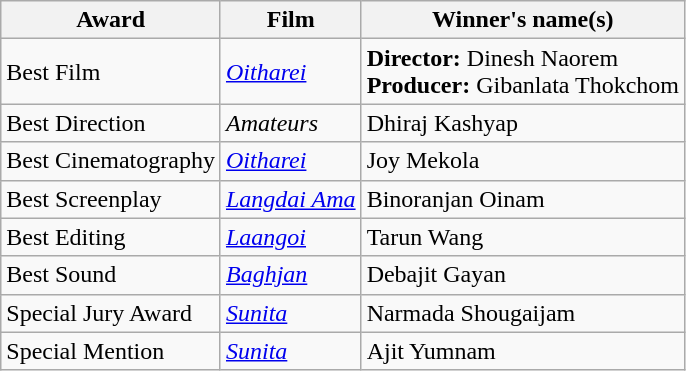<table class="wikitable">
<tr>
<th>Award</th>
<th>Film</th>
<th>Winner's name(s)</th>
</tr>
<tr>
<td>Best Film</td>
<td><em><a href='#'>Oitharei</a></em></td>
<td><strong>Director:</strong> Dinesh Naorem<br><strong>Producer:</strong> Gibanlata Thokchom</td>
</tr>
<tr>
<td>Best Direction</td>
<td><em>Amateurs</em></td>
<td>Dhiraj Kashyap</td>
</tr>
<tr>
<td>Best Cinematography</td>
<td><em><a href='#'>Oitharei</a></em></td>
<td>Joy Mekola</td>
</tr>
<tr>
<td>Best Screenplay</td>
<td><em><a href='#'>Langdai Ama</a></em></td>
<td>Binoranjan Oinam</td>
</tr>
<tr>
<td>Best Editing</td>
<td><em><a href='#'>Laangoi</a></em></td>
<td>Tarun Wang</td>
</tr>
<tr>
<td>Best Sound</td>
<td><em><a href='#'>Baghjan</a></em></td>
<td>Debajit Gayan</td>
</tr>
<tr>
<td>Special Jury Award</td>
<td><em><a href='#'>Sunita</a></em></td>
<td>Narmada Shougaijam</td>
</tr>
<tr>
<td>Special Mention</td>
<td><em><a href='#'>Sunita</a></em></td>
<td>Ajit Yumnam</td>
</tr>
</table>
